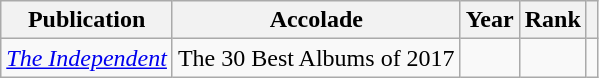<table class="wikitable">
<tr>
<th>Publication</th>
<th>Accolade</th>
<th>Year</th>
<th>Rank</th>
<th class="unsortable"></th>
</tr>
<tr>
<td><em><a href='#'>The Independent</a></em></td>
<td>The 30 Best Albums of 2017</td>
<td></td>
<td></td>
<td></td>
</tr>
</table>
